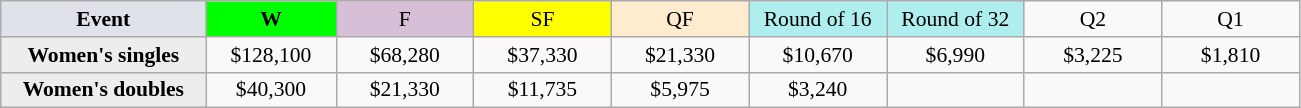<table class=wikitable style=font-size:90%;text-align:center>
<tr>
<td width=130 bgcolor=dfe2e9><strong>Event</strong></td>
<td width=80 bgcolor=lime><strong>W</strong></td>
<td width=85 bgcolor=thistle>F</td>
<td width=85 bgcolor=ffff00>SF</td>
<td width=85 bgcolor=ffebcd>QF</td>
<td width=85 bgcolor=afeeee>Round of 16</td>
<td width=85 bgcolor=afeeee>Round of 32</td>
<td width=85>Q2</td>
<td width=85>Q1</td>
</tr>
<tr>
<th style=background:#ededed>Women's singles</th>
<td>$128,100</td>
<td>$68,280</td>
<td>$37,330</td>
<td>$21,330</td>
<td>$10,670</td>
<td>$6,990</td>
<td>$3,225</td>
<td>$1,810</td>
</tr>
<tr>
<th style=background:#ededed>Women's doubles</th>
<td>$40,300</td>
<td>$21,330</td>
<td>$11,735</td>
<td>$5,975</td>
<td>$3,240</td>
<td></td>
<td></td>
<td></td>
</tr>
</table>
